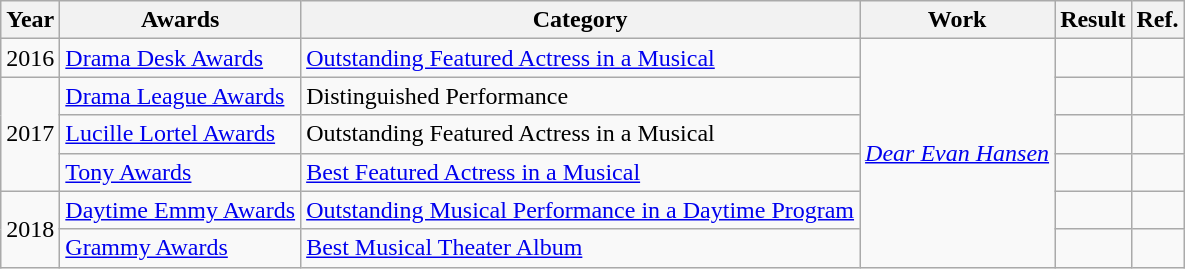<table class="wikitable">
<tr>
<th>Year</th>
<th>Awards</th>
<th>Category</th>
<th>Work</th>
<th>Result</th>
<th>Ref.</th>
</tr>
<tr>
<td>2016</td>
<td><a href='#'>Drama Desk Awards</a></td>
<td><a href='#'>Outstanding Featured Actress in a Musical</a></td>
<td rowspan="6"><em><a href='#'>Dear Evan Hansen</a></em></td>
<td></td>
<td align="center"></td>
</tr>
<tr>
<td rowspan="3">2017</td>
<td><a href='#'>Drama League Awards</a></td>
<td>Distinguished Performance</td>
<td></td>
<td align="center"></td>
</tr>
<tr>
<td><a href='#'>Lucille Lortel Awards</a></td>
<td>Outstanding Featured Actress in a Musical</td>
<td></td>
<td align="center"></td>
</tr>
<tr>
<td><a href='#'>Tony Awards</a></td>
<td><a href='#'>Best Featured Actress in a Musical</a></td>
<td></td>
<td align="center"></td>
</tr>
<tr>
<td rowspan="2">2018</td>
<td><a href='#'>Daytime Emmy Awards</a></td>
<td><a href='#'>Outstanding Musical Performance in a Daytime Program</a></td>
<td></td>
<td align="center"></td>
</tr>
<tr>
<td><a href='#'>Grammy Awards</a></td>
<td><a href='#'>Best Musical Theater Album</a></td>
<td></td>
<td align="center"></td>
</tr>
</table>
